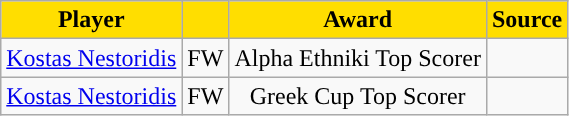<table class="wikitable">
<tr>
<th style="background:#FFDE00">Player</th>
<th style="background:#FFDE00"></th>
<th style="background:#FFDE00">Award</th>
<th style="background:#FFDE00">Source</th>
</tr>
<tr>
<td> <a href='#'>Kostas Nestoridis</a></td>
<td align="center">FW</td>
<td align="center">Alpha Ethniki Top Scorer</td>
<td align="center"></td>
</tr>
<tr>
<td> <a href='#'>Kostas Nestoridis</a></td>
<td align="center">FW</td>
<td align="center">Greek Cup Top Scorer</td>
<td align="center"></td>
</tr>
</table>
